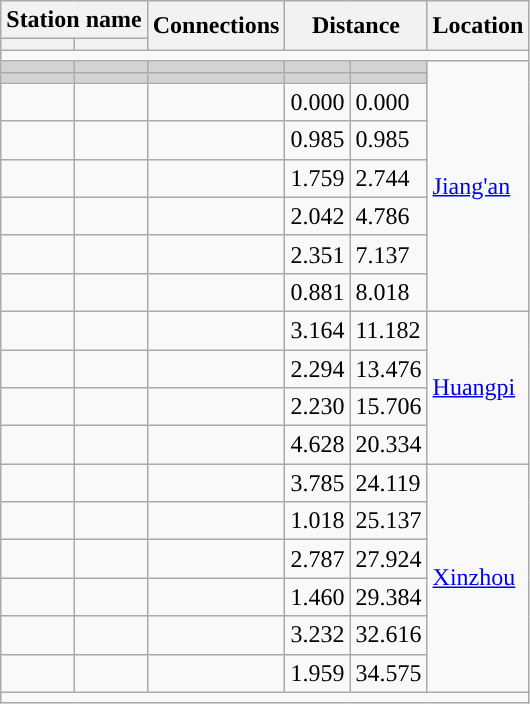<table class="wikitable">
<tr>
<th colspan="2">Station name</th>
<th rowspan="2">Connections</th>
<th colspan="2" rowspan="2">Distance<br></th>
<th rowspan="2">Location</th>
</tr>
<tr>
<th></th>
<th></th>
</tr>
<tr style="background:#">
<td colspan = "6"></td>
</tr>
<tr bgcolor="lightgrey">
<td></td>
<td></td>
<td> </td>
<td></td>
<td></td>
<td bgcolor=#F8F9FA rowspan="8"><a href='#'>Jiang'an</a></td>
</tr>
<tr bgcolor="lightgrey">
<td></td>
<td></td>
<td></td>
<td></td>
<td></td>
</tr>
<tr>
<td></td>
<td></td>
<td></td>
<td>0.000</td>
<td>0.000</td>
</tr>
<tr>
<td></td>
<td></td>
<td></td>
<td>0.985</td>
<td>0.985</td>
</tr>
<tr>
<td></td>
<td></td>
<td></td>
<td>1.759</td>
<td>2.744</td>
</tr>
<tr>
<td></td>
<td></td>
<td></td>
<td>2.042</td>
<td>4.786</td>
</tr>
<tr>
<td></td>
<td></td>
<td></td>
<td>2.351</td>
<td>7.137</td>
</tr>
<tr>
<td></td>
<td></td>
<td></td>
<td>0.881</td>
<td>8.018</td>
</tr>
<tr>
<td></td>
<td></td>
<td></td>
<td>3.164</td>
<td>11.182</td>
<td rowspan="4"><a href='#'>Huangpi</a></td>
</tr>
<tr>
<td></td>
<td></td>
<td></td>
<td>2.294</td>
<td>13.476</td>
</tr>
<tr>
<td></td>
<td></td>
<td></td>
<td>2.230</td>
<td>15.706</td>
</tr>
<tr>
<td></td>
<td></td>
<td></td>
<td>4.628</td>
<td>20.334</td>
</tr>
<tr>
<td></td>
<td></td>
<td></td>
<td>3.785</td>
<td>24.119</td>
<td rowspan="6"><a href='#'>Xinzhou</a></td>
</tr>
<tr>
<td></td>
<td></td>
<td></td>
<td>1.018</td>
<td>25.137</td>
</tr>
<tr>
<td></td>
<td></td>
<td></td>
<td>2.787</td>
<td>27.924</td>
</tr>
<tr>
<td></td>
<td></td>
<td></td>
<td>1.460</td>
<td>29.384</td>
</tr>
<tr>
<td></td>
<td></td>
<td></td>
<td>3.232</td>
<td>32.616</td>
</tr>
<tr>
<td></td>
<td></td>
<td></td>
<td>1.959</td>
<td>34.575</td>
</tr>
<tr style="background:#">
<td colspan = "6"></td>
</tr>
</table>
